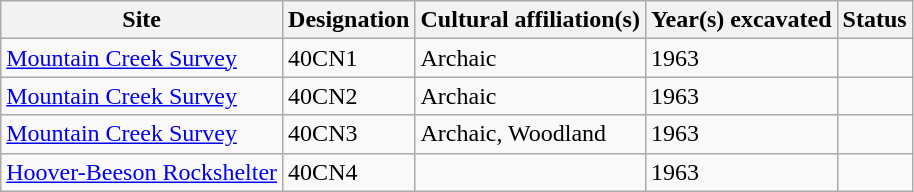<table class="wikitable">
<tr>
<th>Site</th>
<th>Designation</th>
<th>Cultural affiliation(s)</th>
<th>Year(s) excavated</th>
<th>Status</th>
</tr>
<tr>
<td><a href='#'>Mountain Creek Survey</a></td>
<td>40CN1</td>
<td>Archaic</td>
<td>1963</td>
<td></td>
</tr>
<tr>
<td><a href='#'>Mountain Creek Survey</a></td>
<td>40CN2</td>
<td>Archaic</td>
<td>1963</td>
<td></td>
</tr>
<tr>
<td><a href='#'>Mountain Creek Survey</a></td>
<td>40CN3</td>
<td>Archaic, Woodland</td>
<td>1963</td>
<td></td>
</tr>
<tr>
<td><a href='#'>Hoover-Beeson Rockshelter</a></td>
<td>40CN4</td>
<td></td>
<td>1963</td>
<td></td>
</tr>
</table>
